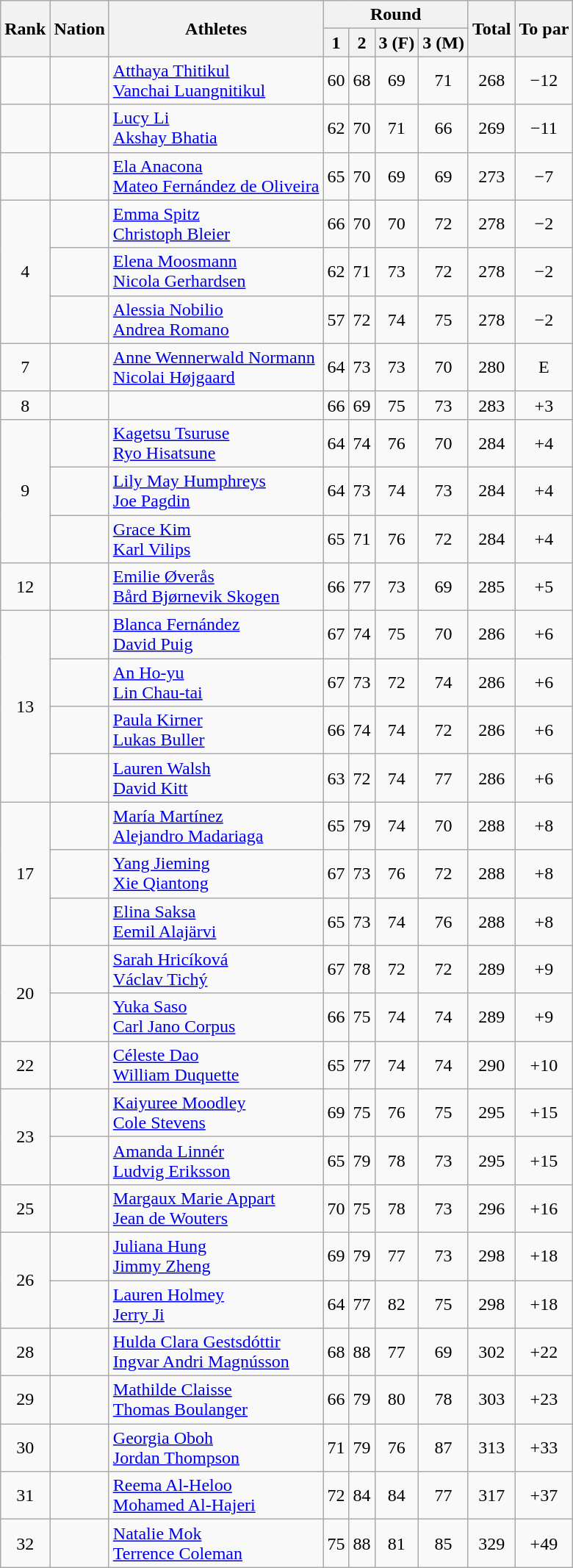<table class=wikitable style="text-align:center">
<tr>
<th rowspan="2">Rank</th>
<th rowspan="2">Nation</th>
<th rowspan="2">Athletes</th>
<th colspan="4">Round</th>
<th rowspan="2">Total</th>
<th rowspan="2">To par</th>
</tr>
<tr>
<th>1</th>
<th>2</th>
<th>3 (F)</th>
<th>3 (M)</th>
</tr>
<tr>
<td></td>
<td align=left></td>
<td align=left><a href='#'>Atthaya Thitikul</a><br><a href='#'>Vanchai Luangnitikul</a></td>
<td>60</td>
<td>68</td>
<td>69</td>
<td>71</td>
<td>268</td>
<td>−12</td>
</tr>
<tr>
<td></td>
<td align=left></td>
<td align=left><a href='#'>Lucy Li</a><br><a href='#'>Akshay Bhatia</a></td>
<td>62</td>
<td>70</td>
<td>71</td>
<td>66</td>
<td>269</td>
<td>−11</td>
</tr>
<tr>
<td></td>
<td align=left></td>
<td align=left><a href='#'>Ela Anacona</a><br> <a href='#'>Mateo Fernández de Oliveira</a></td>
<td>65</td>
<td>70</td>
<td>69</td>
<td>69</td>
<td>273</td>
<td>−7</td>
</tr>
<tr>
<td rowspan=3>4</td>
<td align=left></td>
<td align=left><a href='#'>Emma Spitz</a><br><a href='#'>Christoph Bleier</a></td>
<td>66</td>
<td>70</td>
<td>70</td>
<td>72</td>
<td>278</td>
<td>−2</td>
</tr>
<tr>
<td align=left></td>
<td align=left><a href='#'>Elena Moosmann</a><br><a href='#'>Nicola Gerhardsen</a></td>
<td>62</td>
<td>71</td>
<td>73</td>
<td>72</td>
<td>278</td>
<td>−2</td>
</tr>
<tr>
<td align=left></td>
<td align=left><a href='#'>Alessia Nobilio</a><br><a href='#'>Andrea Romano</a></td>
<td>57</td>
<td>72</td>
<td>74</td>
<td>75</td>
<td>278</td>
<td>−2</td>
</tr>
<tr>
<td>7</td>
<td align=left></td>
<td align=left><a href='#'>Anne Wennerwald Normann</a><br><a href='#'>Nicolai Højgaard</a></td>
<td>64</td>
<td>73</td>
<td>73</td>
<td>70</td>
<td>280</td>
<td>E</td>
</tr>
<tr>
<td>8</td>
<td align=left></td>
<td align=left> <br></td>
<td>66</td>
<td>69</td>
<td>75</td>
<td>73</td>
<td>283</td>
<td>+3</td>
</tr>
<tr>
<td rowspan=3>9</td>
<td align=left></td>
<td align=left><a href='#'>Kagetsu Tsuruse</a><br><a href='#'>Ryo Hisatsune</a></td>
<td>64</td>
<td>74</td>
<td>76</td>
<td>70</td>
<td>284</td>
<td>+4</td>
</tr>
<tr>
<td align=left></td>
<td align=left><a href='#'>Lily May Humphreys</a><br><a href='#'>Joe Pagdin</a></td>
<td>64</td>
<td>73</td>
<td>74</td>
<td>73</td>
<td>284</td>
<td>+4</td>
</tr>
<tr>
<td align=left></td>
<td align=left><a href='#'>Grace Kim</a><br><a href='#'>Karl Vilips</a></td>
<td>65</td>
<td>71</td>
<td>76</td>
<td>72</td>
<td>284</td>
<td>+4</td>
</tr>
<tr>
<td>12</td>
<td align=left></td>
<td align=left><a href='#'>Emilie Øverås</a><br><a href='#'>Bård Bjørnevik Skogen</a></td>
<td>66</td>
<td>77</td>
<td>73</td>
<td>69</td>
<td>285</td>
<td>+5</td>
</tr>
<tr>
<td rowspan=4>13</td>
<td align=left></td>
<td align=left><a href='#'>Blanca Fernández</a><br><a href='#'>David Puig</a></td>
<td>67</td>
<td>74</td>
<td>75</td>
<td>70</td>
<td>286</td>
<td>+6</td>
</tr>
<tr>
<td align=left></td>
<td align=left><a href='#'>An Ho-yu</a><br> <a href='#'>Lin Chau-tai</a></td>
<td>67</td>
<td>73</td>
<td>72</td>
<td>74</td>
<td>286</td>
<td>+6</td>
</tr>
<tr>
<td align=left></td>
<td align=left><a href='#'>Paula Kirner</a><br> <a href='#'>Lukas Buller</a></td>
<td>66</td>
<td>74</td>
<td>74</td>
<td>72</td>
<td>286</td>
<td>+6</td>
</tr>
<tr>
<td align=left></td>
<td align=left><a href='#'>Lauren Walsh</a><br> <a href='#'>David Kitt</a></td>
<td>63</td>
<td>72</td>
<td>74</td>
<td>77</td>
<td>286</td>
<td>+6</td>
</tr>
<tr>
<td rowspan=3>17</td>
<td align=left></td>
<td align=left><a href='#'>María Martínez</a><br> <a href='#'>Alejandro Madariaga</a></td>
<td>65</td>
<td>79</td>
<td>74</td>
<td>70</td>
<td>288</td>
<td>+8</td>
</tr>
<tr>
<td align=left></td>
<td align=left><a href='#'>Yang Jieming</a><br> <a href='#'>Xie Qiantong</a></td>
<td>67</td>
<td>73</td>
<td>76</td>
<td>72</td>
<td>288</td>
<td>+8</td>
</tr>
<tr>
<td align=left></td>
<td align=left><a href='#'>Elina Saksa</a><br> <a href='#'>Eemil Alajärvi</a></td>
<td>65</td>
<td>73</td>
<td>74</td>
<td>76</td>
<td>288</td>
<td>+8</td>
</tr>
<tr>
<td rowspan=2>20</td>
<td align=left></td>
<td align=left><a href='#'>Sarah Hricíková</a><br> <a href='#'>Václav Tichý</a></td>
<td>67</td>
<td>78</td>
<td>72</td>
<td>72</td>
<td>289</td>
<td>+9</td>
</tr>
<tr>
<td align=left></td>
<td align=left><a href='#'>Yuka Saso</a> <br><a href='#'>Carl Jano Corpus</a></td>
<td>66</td>
<td>75</td>
<td>74</td>
<td>74</td>
<td>289</td>
<td>+9</td>
</tr>
<tr>
<td>22</td>
<td align=left></td>
<td align=left><a href='#'>Céleste Dao</a> <br><a href='#'>William Duquette</a></td>
<td>65</td>
<td>77</td>
<td>74</td>
<td>74</td>
<td>290</td>
<td>+10</td>
</tr>
<tr>
<td rowspan=2>23</td>
<td align=left></td>
<td align=left><a href='#'>Kaiyuree Moodley</a> <br><a href='#'>Cole Stevens</a></td>
<td>69</td>
<td>75</td>
<td>76</td>
<td>75</td>
<td>295</td>
<td>+15</td>
</tr>
<tr>
<td align=left></td>
<td align=left><a href='#'>Amanda Linnér</a> <br> <a href='#'>Ludvig Eriksson</a></td>
<td>65</td>
<td>79</td>
<td>78</td>
<td>73</td>
<td>295</td>
<td>+15</td>
</tr>
<tr>
<td>25</td>
<td align=left></td>
<td align=left><a href='#'>Margaux Marie Appart</a><br> <a href='#'>Jean de Wouters</a></td>
<td>70</td>
<td>75</td>
<td>78</td>
<td>73</td>
<td>296</td>
<td>+16</td>
</tr>
<tr>
<td rowspan=2>26</td>
<td align=left></td>
<td align=left><a href='#'>Juliana Hung</a><br> <a href='#'>Jimmy Zheng</a></td>
<td>69</td>
<td>79</td>
<td>77</td>
<td>73</td>
<td>298</td>
<td>+18</td>
</tr>
<tr>
<td align=left></td>
<td align=left><a href='#'>Lauren Holmey</a> <br> <a href='#'>Jerry Ji</a></td>
<td>64</td>
<td>77</td>
<td>82</td>
<td>75</td>
<td>298</td>
<td>+18</td>
</tr>
<tr>
<td>28</td>
<td align=left></td>
<td align=left><a href='#'>Hulda Clara Gestsdóttir</a> <br> <a href='#'>Ingvar Andri Magnússon</a></td>
<td>68</td>
<td>88</td>
<td>77</td>
<td>69</td>
<td>302</td>
<td>+22</td>
</tr>
<tr>
<td>29</td>
<td align=left></td>
<td align=left><a href='#'>Mathilde Claisse</a> <br> <a href='#'>Thomas Boulanger</a></td>
<td>66</td>
<td>79</td>
<td>80</td>
<td>78</td>
<td>303</td>
<td>+23</td>
</tr>
<tr>
<td>30</td>
<td align=left></td>
<td align=left><a href='#'>Georgia Oboh</a> <br> <a href='#'>Jordan Thompson</a></td>
<td>71</td>
<td>79</td>
<td>76</td>
<td>87</td>
<td>313</td>
<td>+33</td>
</tr>
<tr>
<td>31</td>
<td align=left></td>
<td align=left><a href='#'>Reema Al-Heloo</a> <br> <a href='#'>Mohamed Al-Hajeri</a></td>
<td>72</td>
<td>84</td>
<td>84</td>
<td>77</td>
<td>317</td>
<td>+37</td>
</tr>
<tr>
<td>32</td>
<td align=left></td>
<td align=left><a href='#'>Natalie Mok</a> <br> <a href='#'>Terrence Coleman</a></td>
<td>75</td>
<td>88</td>
<td>81</td>
<td>85</td>
<td>329</td>
<td>+49</td>
</tr>
</table>
